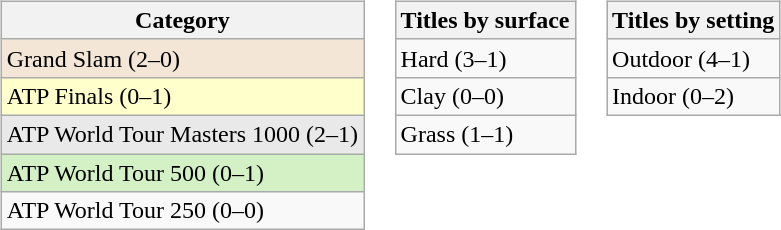<table>
<tr>
<td valign=top><br><table class=wikitable>
<tr>
<th>Category</th>
</tr>
<tr style="background:#f3e6d7;">
<td>Grand Slam (2–0)</td>
</tr>
<tr style="background:#ffc;">
<td>ATP Finals (0–1)</td>
</tr>
<tr style="background:#e9e9e9;">
<td>ATP World Tour Masters 1000 (2–1)</td>
</tr>
<tr style="background:#d4f1c5;">
<td>ATP World Tour 500 (0–1)</td>
</tr>
<tr>
<td>ATP World Tour 250 (0–0)</td>
</tr>
</table>
</td>
<td valign=top><br><table class=wikitable>
<tr>
<th>Titles by surface</th>
</tr>
<tr>
<td>Hard (3–1)</td>
</tr>
<tr>
<td>Clay (0–0)</td>
</tr>
<tr>
<td>Grass (1–1)</td>
</tr>
</table>
</td>
<td valign=top><br><table class=wikitable>
<tr>
<th>Titles by setting</th>
</tr>
<tr>
<td>Outdoor (4–1)</td>
</tr>
<tr>
<td>Indoor (0–2)</td>
</tr>
</table>
</td>
</tr>
</table>
